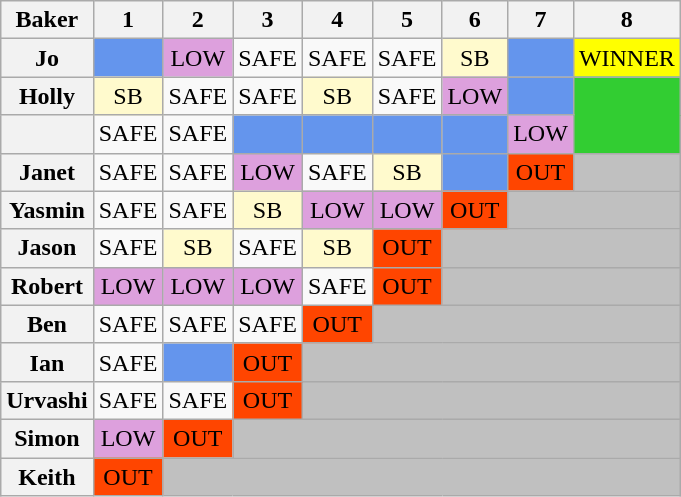<table class="wikitable" style="text-align:center">
<tr>
<th scope="col">Baker</th>
<th scope="col">1</th>
<th scope="col">2</th>
<th scope="col">3</th>
<th scope="col">4</th>
<th scope="col">5</th>
<th scope="col">6</th>
<th scope="col">7</th>
<th scope="col">8</th>
</tr>
<tr>
<th scope="row" align="left">Jo</th>
<td style="background:CornflowerBlue;"></td>
<td style="background:Plum;">LOW</td>
<td>SAFE</td>
<td>SAFE</td>
<td>SAFE</td>
<td style="background:LemonChiffon;">SB</td>
<td style="background:CornflowerBlue;"></td>
<td style="background:Yellow;">WINNER</td>
</tr>
<tr>
<th scope="row" align="left">Holly</th>
<td style="background:LemonChiffon;">SB</td>
<td>SAFE</td>
<td>SAFE</td>
<td style="background:LemonChiffon;">SB</td>
<td>SAFE</td>
<td style="background:Plum;">LOW</td>
<td style="background:CornflowerBlue;"></td>
<td rowspan="2" style="background:LimeGreen;"></td>
</tr>
<tr>
<th scope="row" align="left"></th>
<td>SAFE</td>
<td>SAFE</td>
<td style="background:CornflowerBlue;"></td>
<td style="background:CornflowerBlue;"></td>
<td style="background:CornflowerBlue;"></td>
<td style="background:CornflowerBlue;"></td>
<td style="background:Plum;">LOW</td>
</tr>
<tr>
<th scope="row" align="left">Janet</th>
<td>SAFE</td>
<td>SAFE</td>
<td style="background:Plum;">LOW</td>
<td>SAFE</td>
<td style="background:LemonChiffon;">SB</td>
<td style="background: CornflowerBlue;"></td>
<td style="background:OrangeRed;">OUT</td>
<td style="background:silver;"></td>
</tr>
<tr>
<th scope="row" align="left">Yasmin</th>
<td>SAFE</td>
<td>SAFE</td>
<td style="background:LemonChiffon;">SB</td>
<td style="background:Plum;">LOW</td>
<td style="background:Plum;">LOW</td>
<td style="background:OrangeRed;">OUT</td>
<td colspan="2" style="background:silver;"></td>
</tr>
<tr>
<th scope="row" align="left">Jason</th>
<td>SAFE</td>
<td style="background:LemonChiffon;">SB</td>
<td>SAFE</td>
<td style="background:LemonChiffon;">SB</td>
<td style="background:OrangeRed;">OUT</td>
<td colspan="3" style="background:silver;"></td>
</tr>
<tr>
<th scope="row" align="left">Robert</th>
<td style="background:Plum;">LOW</td>
<td style="background:Plum;">LOW</td>
<td style="background:Plum;">LOW</td>
<td>SAFE</td>
<td style="background:OrangeRed;">OUT</td>
<td colspan="3" style="background:silver;"></td>
</tr>
<tr>
<th scope="row" align="left">Ben</th>
<td>SAFE</td>
<td>SAFE</td>
<td>SAFE</td>
<td style="background:OrangeRed;">OUT</td>
<td colspan="4" style="background:silver;"></td>
</tr>
<tr>
<th scope="row" align="left">Ian</th>
<td>SAFE</td>
<td style="background:CornflowerBlue;"></td>
<td style="background:OrangeRed;">OUT</td>
<td colspan="5" style="background:silver;"></td>
</tr>
<tr>
<th scope="row" align="left">Urvashi</th>
<td>SAFE</td>
<td>SAFE</td>
<td style="background:OrangeRed;">OUT</td>
<td colspan="5" style="background:silver;"></td>
</tr>
<tr>
<th scope="row" align="left">Simon</th>
<td style="background:Plum;">LOW</td>
<td style="background:OrangeRed;">OUT</td>
<td colspan="6" style="background:silver;"></td>
</tr>
<tr>
<th scope="row" align="left">Keith</th>
<td style="background:OrangeRed;">OUT</td>
<td colspan="7" style="background:silver;"></td>
</tr>
</table>
